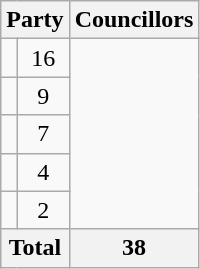<table class="wikitable">
<tr>
<th colspan=2>Party</th>
<th>Councillors</th>
</tr>
<tr>
<td></td>
<td align=center>16</td>
</tr>
<tr>
<td></td>
<td align=center>9</td>
</tr>
<tr>
<td></td>
<td align=center>7</td>
</tr>
<tr>
<td></td>
<td align=center>4</td>
</tr>
<tr>
<td></td>
<td align=center>2</td>
</tr>
<tr>
<th colspan=2>Total</th>
<th align=center>38</th>
</tr>
</table>
